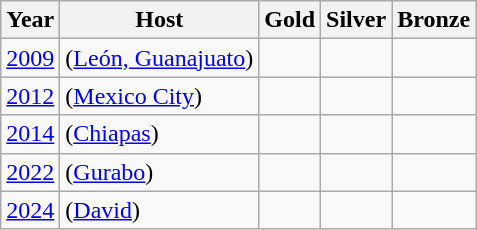<table class=wikitable>
<tr>
<th>Year</th>
<th>Host</th>
<th>Gold</th>
<th>Silver</th>
<th>Bronze</th>
</tr>
<tr>
<td><a href='#'>2009</a></td>
<td> (<a href='#'>León, Guanajuato</a>)</td>
<td><strong></strong></td>
<td></td>
<td></td>
</tr>
<tr>
<td><a href='#'>2012</a></td>
<td> (<a href='#'>Mexico City</a>)</td>
<td><strong></strong></td>
<td></td>
<td></td>
</tr>
<tr>
<td><a href='#'>2014</a></td>
<td> (<a href='#'>Chiapas</a>)</td>
<td><strong></strong></td>
<td></td>
<td></td>
</tr>
<tr>
<td><a href='#'>2022</a></td>
<td> (<a href='#'>Gurabo</a>)</td>
<td><strong></strong></td>
<td></td>
<td></td>
</tr>
<tr>
<td><a href='#'>2024</a></td>
<td> (<a href='#'>David</a>)</td>
<td><strong></strong></td>
<td></td>
<td></td>
</tr>
</table>
